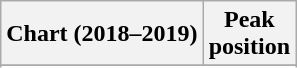<table class="wikitable plainrowheaders" style="text-align:center">
<tr>
<th scope="col">Chart (2018–2019)</th>
<th scope="col">Peak<br>position</th>
</tr>
<tr>
</tr>
<tr>
</tr>
</table>
